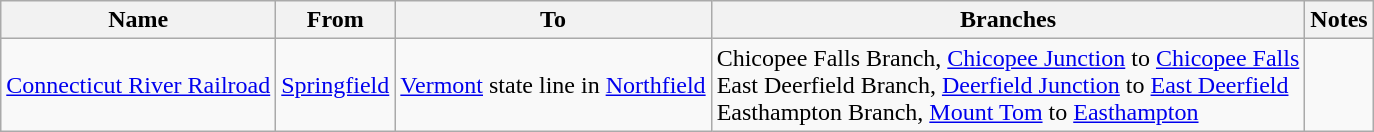<table class="wikitable">
<tr>
<th>Name</th>
<th>From</th>
<th>To</th>
<th>Branches</th>
<th>Notes</th>
</tr>
<tr>
<td><a href='#'>Connecticut River Railroad</a></td>
<td><a href='#'>Springfield</a></td>
<td><a href='#'>Vermont</a> state line in <a href='#'>Northfield</a></td>
<td>Chicopee Falls Branch, <a href='#'>Chicopee Junction</a> to <a href='#'>Chicopee Falls</a><br>East Deerfield Branch, <a href='#'>Deerfield Junction</a> to <a href='#'>East Deerfield</a><br>Easthampton Branch, <a href='#'>Mount Tom</a> to <a href='#'>Easthampton</a></td>
<td></td>
</tr>
</table>
